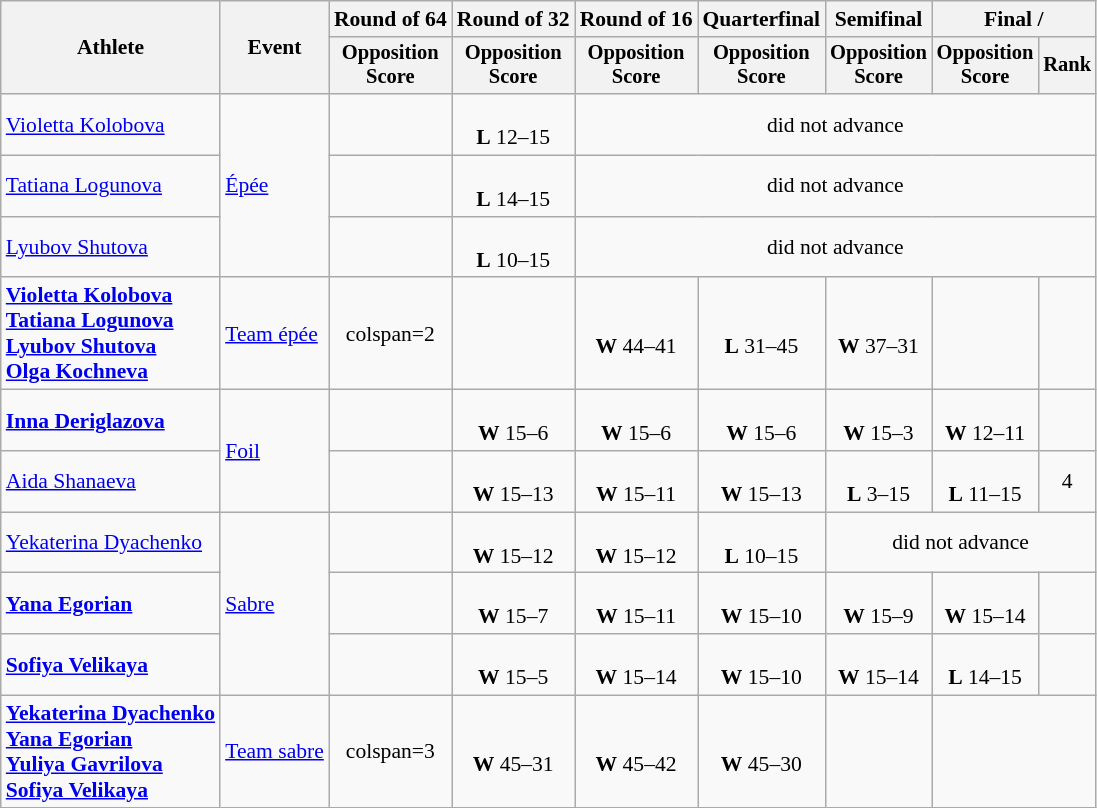<table class="wikitable" style="font-size:90%">
<tr>
<th rowspan=2>Athlete</th>
<th rowspan=2>Event</th>
<th>Round of 64</th>
<th>Round of 32</th>
<th>Round of 16</th>
<th>Quarterfinal</th>
<th>Semifinal</th>
<th colspan=2>Final / </th>
</tr>
<tr style="font-size:95%">
<th>Opposition<br>Score</th>
<th>Opposition<br>Score</th>
<th>Opposition<br>Score</th>
<th>Opposition<br>Score</th>
<th>Opposition<br>Score</th>
<th>Opposition<br>Score</th>
<th>Rank</th>
</tr>
<tr align=center>
<td align=left><a href='#'>Violetta Kolobova</a></td>
<td align=left rowspan=3><a href='#'>Épée</a></td>
<td></td>
<td><br><strong>L</strong> 12–15</td>
<td colspan=5>did not advance</td>
</tr>
<tr align=center>
<td align=left><a href='#'>Tatiana Logunova</a></td>
<td></td>
<td><br><strong>L</strong> 14–15</td>
<td colspan=5>did not advance</td>
</tr>
<tr align=center>
<td align=left><a href='#'>Lyubov Shutova</a></td>
<td></td>
<td><br><strong>L</strong> 10–15</td>
<td colspan=5>did not advance</td>
</tr>
<tr align=center>
<td align=left><strong><a href='#'>Violetta Kolobova</a><br><a href='#'>Tatiana Logunova</a><br><a href='#'>Lyubov Shutova</a><br><a href='#'>Olga Kochneva</a></strong></td>
<td align=left><a href='#'>Team épée</a></td>
<td>colspan=2 </td>
<td></td>
<td><br><strong>W</strong> 44–41</td>
<td><br><strong>L</strong> 31–45</td>
<td><br><strong>W</strong> 37–31</td>
<td></td>
</tr>
<tr align=center>
<td align=left><strong><a href='#'>Inna Deriglazova</a></strong></td>
<td align=left rowspan=2><a href='#'>Foil</a></td>
<td></td>
<td><br><strong>W</strong> 15–6</td>
<td><br><strong>W</strong> 15–6</td>
<td><br><strong>W</strong> 15–6</td>
<td><br><strong>W</strong> 15–3</td>
<td><br><strong>W</strong> 12–11</td>
<td></td>
</tr>
<tr align=center>
<td align=left><a href='#'>Aida Shanaeva</a></td>
<td></td>
<td><br><strong>W</strong> 15–13</td>
<td><br><strong>W</strong> 15–11</td>
<td><br><strong>W</strong> 15–13</td>
<td><br><strong>L</strong> 3–15</td>
<td><br><strong>L</strong> 11–15</td>
<td>4</td>
</tr>
<tr align=center>
<td align=left><a href='#'>Yekaterina Dyachenko</a></td>
<td align=left rowspan=3><a href='#'>Sabre</a></td>
<td></td>
<td><br><strong>W</strong> 15–12</td>
<td><br><strong>W</strong> 15–12</td>
<td><br><strong>L</strong> 10–15</td>
<td colspan=3>did not advance</td>
</tr>
<tr align=center>
<td align=left><strong><a href='#'>Yana Egorian</a></strong></td>
<td></td>
<td><br><strong>W</strong> 15–7</td>
<td><br><strong>W</strong> 15–11</td>
<td><br><strong>W</strong> 15–10</td>
<td> <br><strong>W</strong> 15–9</td>
<td><br><strong>W</strong> 15–14</td>
<td></td>
</tr>
<tr align=center>
<td align=left><strong><a href='#'>Sofiya Velikaya</a></strong></td>
<td></td>
<td><br><strong>W</strong> 15–5</td>
<td><br><strong>W</strong> 15–14</td>
<td><br><strong>W</strong> 15–10</td>
<td><br><strong>W</strong> 15–14</td>
<td><br><strong>L</strong> 14–15</td>
<td></td>
</tr>
<tr align=center>
<td align=left><strong><a href='#'>Yekaterina Dyachenko</a><br><a href='#'>Yana Egorian</a><br><a href='#'>Yuliya Gavrilova</a><br><a href='#'>Sofiya Velikaya</a></strong></td>
<td align=left><a href='#'>Team sabre</a></td>
<td>colspan=3 </td>
<td><br> <strong>W</strong> 45–31</td>
<td><br> <strong>W</strong> 45–42</td>
<td><br><strong>W</strong> 45–30</td>
<td></td>
</tr>
</table>
